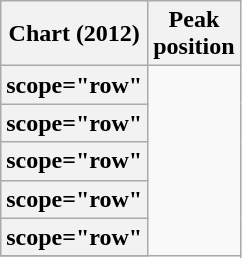<table class="wikitable sortable plainrowheaders">
<tr>
<th scope="col">Chart (2012)</th>
<th scope="col">Peak<br>position</th>
</tr>
<tr>
<th>scope="row"</th>
</tr>
<tr>
<th>scope="row"</th>
</tr>
<tr>
<th>scope="row"</th>
</tr>
<tr>
<th>scope="row"</th>
</tr>
<tr>
<th>scope="row"</th>
</tr>
<tr>
</tr>
</table>
